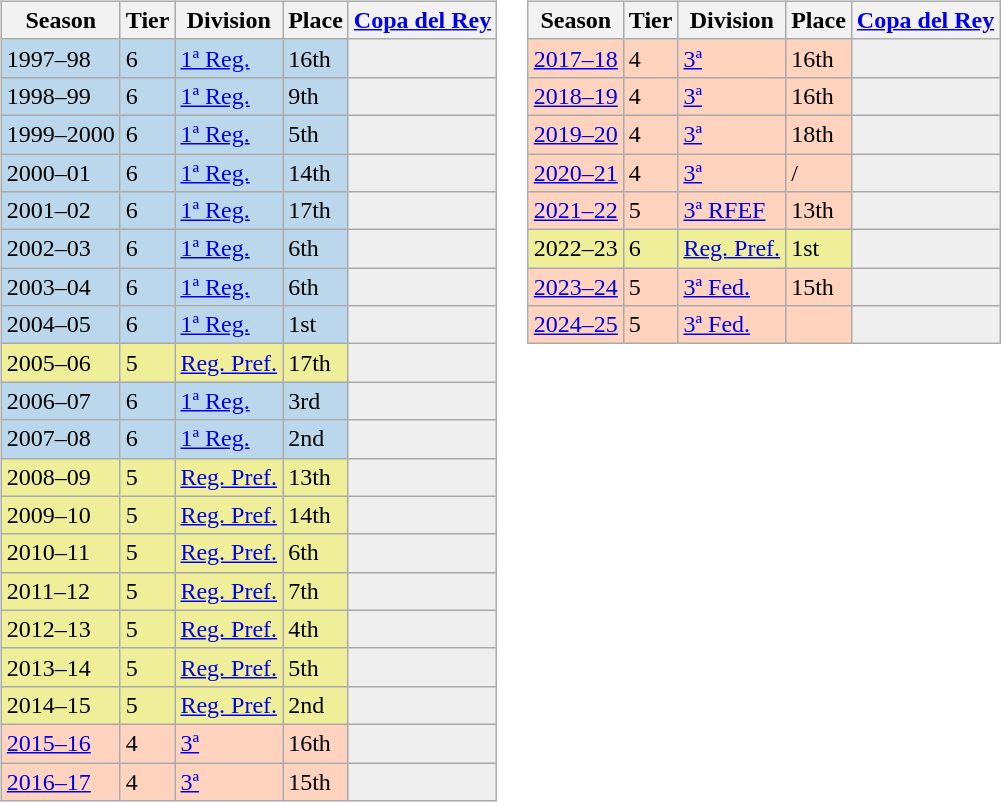<table>
<tr>
<td valign="top" width=0%><br><table class="wikitable">
<tr style="background:#f0f6fa;">
<th>Season</th>
<th>Tier</th>
<th>Division</th>
<th>Place</th>
<th><a href='#'>Copa del Rey</a></th>
</tr>
<tr>
<td style="background:#BBD7EC;">1997–98</td>
<td style="background:#BBD7EC;">6</td>
<td style="background:#BBD7EC;"><a href='#'>1ª Reg.</a></td>
<td style="background:#BBD7EC;">16th</td>
<th style="background:#efefef;"></th>
</tr>
<tr>
<td style="background:#BBD7EC;">1998–99</td>
<td style="background:#BBD7EC;">6</td>
<td style="background:#BBD7EC;"><a href='#'>1ª Reg.</a></td>
<td style="background:#BBD7EC;">9th</td>
<th style="background:#efefef;"></th>
</tr>
<tr>
<td style="background:#BBD7EC;">1999–2000</td>
<td style="background:#BBD7EC;">6</td>
<td style="background:#BBD7EC;"><a href='#'>1ª Reg.</a></td>
<td style="background:#BBD7EC;">5th</td>
<th style="background:#efefef;"></th>
</tr>
<tr>
<td style="background:#BBD7EC;">2000–01</td>
<td style="background:#BBD7EC;">6</td>
<td style="background:#BBD7EC;"><a href='#'>1ª Reg.</a></td>
<td style="background:#BBD7EC;">14th</td>
<th style="background:#efefef;"></th>
</tr>
<tr>
<td style="background:#BBD7EC;">2001–02</td>
<td style="background:#BBD7EC;">6</td>
<td style="background:#BBD7EC;"><a href='#'>1ª Reg.</a></td>
<td style="background:#BBD7EC;">17th</td>
<th style="background:#efefef;"></th>
</tr>
<tr>
<td style="background:#BBD7EC;">2002–03</td>
<td style="background:#BBD7EC;">6</td>
<td style="background:#BBD7EC;"><a href='#'>1ª Reg.</a></td>
<td style="background:#BBD7EC;">6th</td>
<th style="background:#efefef;"></th>
</tr>
<tr>
<td style="background:#BBD7EC;">2003–04</td>
<td style="background:#BBD7EC;">6</td>
<td style="background:#BBD7EC;"><a href='#'>1ª Reg.</a></td>
<td style="background:#BBD7EC;">6th</td>
<th style="background:#efefef;"></th>
</tr>
<tr>
<td style="background:#BBD7EC;">2004–05</td>
<td style="background:#BBD7EC;">6</td>
<td style="background:#BBD7EC;"><a href='#'>1ª Reg.</a></td>
<td style="background:#BBD7EC;">1st</td>
<th style="background:#efefef;"></th>
</tr>
<tr>
<td style="background:#EFEF99;">2005–06</td>
<td style="background:#EFEF99;">5</td>
<td style="background:#EFEF99;"><a href='#'>Reg. Pref.</a></td>
<td style="background:#EFEF99;">17th</td>
<th style="background:#efefef;"></th>
</tr>
<tr>
<td style="background:#BBD7EC;">2006–07</td>
<td style="background:#BBD7EC;">6</td>
<td style="background:#BBD7EC;"><a href='#'>1ª Reg.</a></td>
<td style="background:#BBD7EC;">3rd</td>
<th style="background:#efefef;"></th>
</tr>
<tr>
<td style="background:#BBD7EC;">2007–08</td>
<td style="background:#BBD7EC;">6</td>
<td style="background:#BBD7EC;"><a href='#'>1ª Reg.</a></td>
<td style="background:#BBD7EC;">2nd</td>
<th style="background:#efefef;"></th>
</tr>
<tr>
<td style="background:#EFEF99;">2008–09</td>
<td style="background:#EFEF99;">5</td>
<td style="background:#EFEF99;"><a href='#'>Reg. Pref.</a></td>
<td style="background:#EFEF99;">13th</td>
<th style="background:#efefef;"></th>
</tr>
<tr>
<td style="background:#EFEF99;">2009–10</td>
<td style="background:#EFEF99;">5</td>
<td style="background:#EFEF99;"><a href='#'>Reg. Pref.</a></td>
<td style="background:#EFEF99;">14th</td>
<th style="background:#efefef;"></th>
</tr>
<tr>
<td style="background:#EFEF99;">2010–11</td>
<td style="background:#EFEF99;">5</td>
<td style="background:#EFEF99;"><a href='#'>Reg. Pref.</a></td>
<td style="background:#EFEF99;">6th</td>
<th style="background:#efefef;"></th>
</tr>
<tr>
<td style="background:#EFEF99;">2011–12</td>
<td style="background:#EFEF99;">5</td>
<td style="background:#EFEF99;"><a href='#'>Reg. Pref.</a></td>
<td style="background:#EFEF99;">7th</td>
<th style="background:#efefef;"></th>
</tr>
<tr>
<td style="background:#EFEF99;">2012–13</td>
<td style="background:#EFEF99;">5</td>
<td style="background:#EFEF99;"><a href='#'>Reg. Pref.</a></td>
<td style="background:#EFEF99;">4th</td>
<th style="background:#efefef;"></th>
</tr>
<tr>
<td style="background:#EFEF99;">2013–14</td>
<td style="background:#EFEF99;">5</td>
<td style="background:#EFEF99;"><a href='#'>Reg. Pref.</a></td>
<td style="background:#EFEF99;">5th</td>
<th style="background:#efefef;"></th>
</tr>
<tr>
<td style="background:#EFEF99;">2014–15</td>
<td style="background:#EFEF99;">5</td>
<td style="background:#EFEF99;"><a href='#'>Reg. Pref.</a></td>
<td style="background:#EFEF99;">2nd</td>
<th style="background:#efefef;"></th>
</tr>
<tr>
<td style="background:#FFD3BD;"><a href='#'>2015–16</a></td>
<td style="background:#FFD3BD;">4</td>
<td style="background:#FFD3BD;"><a href='#'>3ª</a></td>
<td style="background:#FFD3BD;">16th</td>
<th style="background:#efefef;"></th>
</tr>
<tr>
<td style="background:#FFD3BD;"><a href='#'>2016–17</a></td>
<td style="background:#FFD3BD;">4</td>
<td style="background:#FFD3BD;"><a href='#'>3ª</a></td>
<td style="background:#FFD3BD;">15th</td>
<th style="background:#efefef;"></th>
</tr>
</table>
</td>
<td valign="top" width=49%><br><table class="wikitable">
<tr style="background:#f0f6fa;">
<th>Season</th>
<th>Tier</th>
<th>Division</th>
<th>Place</th>
<th><a href='#'>Copa del Rey</a></th>
</tr>
<tr>
<td style="background:#FFD3BD;"><a href='#'>2017–18</a></td>
<td style="background:#FFD3BD;">4</td>
<td style="background:#FFD3BD;"><a href='#'>3ª</a></td>
<td style="background:#FFD3BD;">16th</td>
<th style="background:#efefef;"></th>
</tr>
<tr>
<td style="background:#FFD3BD;"><a href='#'>2018–19</a></td>
<td style="background:#FFD3BD;">4</td>
<td style="background:#FFD3BD;"><a href='#'>3ª</a></td>
<td style="background:#FFD3BD;">16th</td>
<th style="background:#efefef;"></th>
</tr>
<tr>
<td style="background:#FFD3BD;"><a href='#'>2019–20</a></td>
<td style="background:#FFD3BD;">4</td>
<td style="background:#FFD3BD;"><a href='#'>3ª</a></td>
<td style="background:#FFD3BD;">18th</td>
<th style="background:#efefef;"></th>
</tr>
<tr>
<td style="background:#FFD3BD;"><a href='#'>2020–21</a></td>
<td style="background:#FFD3BD;">4</td>
<td style="background:#FFD3BD;"><a href='#'>3ª</a></td>
<td style="background:#FFD3BD;"> / </td>
<th style="background:#efefef;"></th>
</tr>
<tr>
<td style="background:#FFD3BD;"><a href='#'>2021–22</a></td>
<td style="background:#FFD3BD;">5</td>
<td style="background:#FFD3BD;"><a href='#'>3ª RFEF</a></td>
<td style="background:#FFD3BD;">13th</td>
<th style="background:#efefef;"></th>
</tr>
<tr>
<td style="background:#EFEF99;">2022–23</td>
<td style="background:#EFEF99;">6</td>
<td style="background:#EFEF99;"><a href='#'>Reg. Pref.</a></td>
<td style="background:#EFEF99;">1st</td>
<th style="background:#efefef;"></th>
</tr>
<tr>
<td style="background:#FFD3BD;"><a href='#'>2023–24</a></td>
<td style="background:#FFD3BD;">5</td>
<td style="background:#FFD3BD;"><a href='#'>3ª Fed.</a></td>
<td style="background:#FFD3BD;">15th</td>
<th style="background:#efefef;"></th>
</tr>
<tr>
<td style="background:#FFD3BD;"><a href='#'>2024–25</a></td>
<td style="background:#FFD3BD;">5</td>
<td style="background:#FFD3BD;"><a href='#'>3ª Fed.</a></td>
<td style="background:#FFD3BD;"></td>
<th style="background:#efefef;"></th>
</tr>
</table>
</td>
</tr>
</table>
